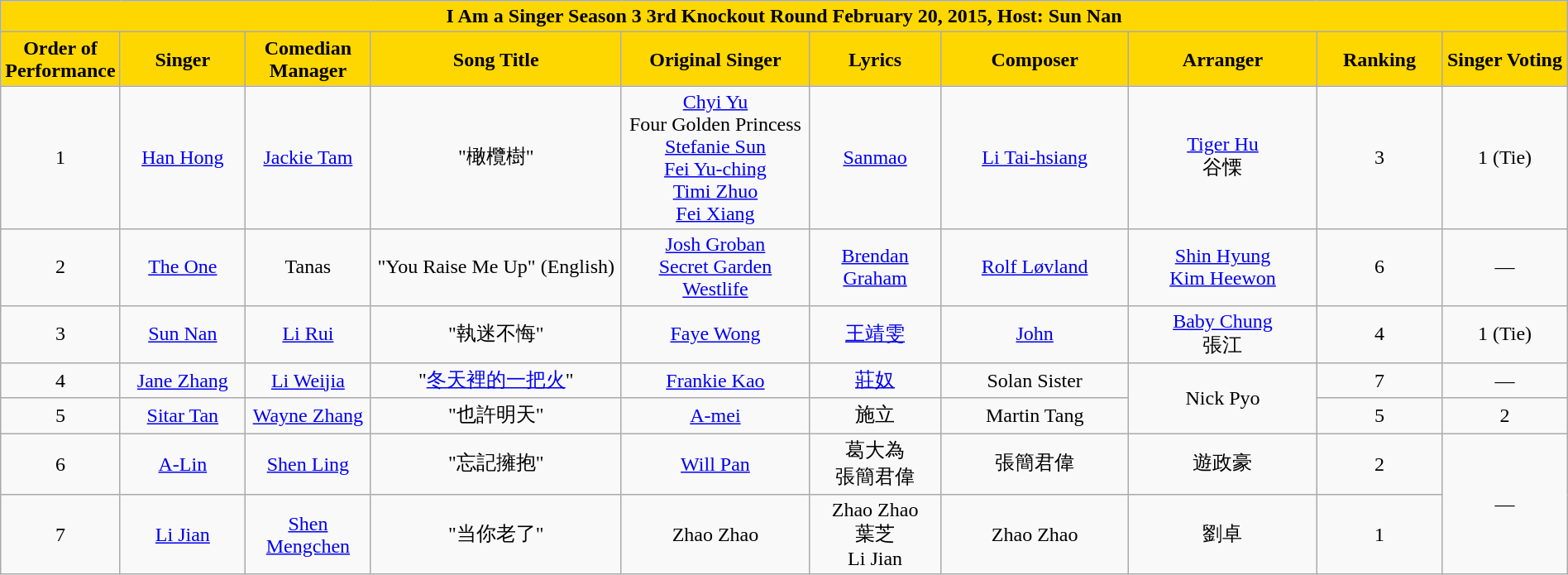<table class="wikitable sortable mw-collapsible" width="100%" style="text-align:center">
<tr align=center style="background:gold">
<td colspan="10"><div> <strong>I Am a Singer Season 3 3rd Knockout Round February 20, 2015, Host: Sun Nan</strong></div></td>
</tr>
<tr align=center style="background:gold">
<td style="width:7%"><strong>Order of Performance</strong></td>
<td style="width:8%"><strong>Singer</strong></td>
<td style="width:8%"><strong>Comedian Manager</strong></td>
<td style="width:16%"><strong>Song Title</strong></td>
<td style="width:12%"><strong>Original Singer</strong></td>
<td style=width:15%"><strong>Lyrics</strong></td>
<td style="width:12%"><strong>Composer</strong></td>
<td style="width:12%"><strong>Arranger</strong></td>
<td style="width:8%"><strong>Ranking</strong></td>
<td style="width:8%"><strong>Singer Voting</strong></td>
</tr>
<tr>
<td>1</td>
<td><a href='#'>Han Hong</a></td>
<td><a href='#'>Jackie Tam</a></td>
<td>"橄欖樹"</td>
<td><a href='#'>Chyi Yu</a><br>Four Golden Princess<br><a href='#'>Stefanie Sun</a><br><a href='#'>Fei Yu-ching</a><br><a href='#'>Timi Zhuo</a><br><a href='#'>Fei Xiang</a></td>
<td><a href='#'>Sanmao</a></td>
<td><a href='#'>Li Tai-hsiang</a></td>
<td><a href='#'>Tiger Hu</a><br>谷慄</td>
<td>3 </td>
<td>1 (Tie)</td>
</tr>
<tr>
<td>2</td>
<td><a href='#'>The One</a></td>
<td>Tanas</td>
<td>"You Raise Me Up" (English)</td>
<td><a href='#'>Josh Groban</a><br><a href='#'>Secret Garden</a><br><a href='#'>Westlife</a><br></td>
<td><a href='#'>Brendan Graham</a></td>
<td><a href='#'>Rolf Løvland</a></td>
<td><a href='#'>Shin Hyung</a><br><a href='#'>Kim Heewon</a></td>
<td>6</td>
<td>—</td>
</tr>
<tr>
<td>3</td>
<td><a href='#'>Sun Nan</a></td>
<td><a href='#'>Li Rui</a></td>
<td>"執迷不悔"</td>
<td><a href='#'>Faye Wong</a></td>
<td><a href='#'>王靖雯</a></td>
<td><a href='#'>John</a></td>
<td><a href='#'>Baby Chung</a><br>張江</td>
<td>4</td>
<td>1 (Tie)</td>
</tr>
<tr>
<td>4</td>
<td><a href='#'>Jane Zhang</a></td>
<td><a href='#'>Li Weijia</a></td>
<td>"<a href='#'>冬天裡的一把火</a>"</td>
<td><a href='#'>Frankie Kao</a></td>
<td><a href='#'>莊奴</a></td>
<td>Solan Sister</td>
<td rowspan="2">Nick Pyo</td>
<td>7</td>
<td>—</td>
</tr>
<tr>
<td>5</td>
<td><a href='#'>Sitar Tan</a></td>
<td><a href='#'>Wayne Zhang</a></td>
<td>"也許明天"</td>
<td><a href='#'>A-mei</a></td>
<td>施立</td>
<td>Martin Tang</td>
<td>5</td>
<td>2</td>
</tr>
<tr>
<td>6</td>
<td><a href='#'>A-Lin</a></td>
<td><a href='#'>Shen Ling</a></td>
<td>"忘記擁抱"</td>
<td><a href='#'>Will Pan</a></td>
<td>葛大為<br>張簡君偉</td>
<td>張簡君偉</td>
<td>遊政豪</td>
<td>2 </td>
<td rowspan="2">—</td>
</tr>
<tr>
<td>7</td>
<td><a href='#'>Li Jian</a></td>
<td><a href='#'>Shen Mengchen</a></td>
<td>"当你老了"</td>
<td>Zhao Zhao</td>
<td>Zhao Zhao<br>葉芝<br>Li Jian</td>
<td>Zhao Zhao</td>
<td>劉卓</td>
<td>1 </td>
</tr>
</table>
